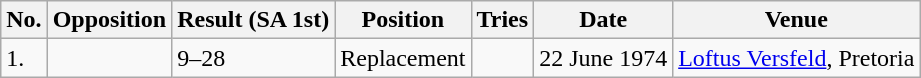<table class="wikitable sortable">
<tr>
<th>No.</th>
<th>Opposition</th>
<th>Result (SA 1st)</th>
<th>Position</th>
<th>Tries</th>
<th>Date</th>
<th>Venue</th>
</tr>
<tr>
<td>1.</td>
<td></td>
<td>9–28</td>
<td>Replacement</td>
<td></td>
<td>22 June 1974</td>
<td><a href='#'>Loftus Versfeld</a>, Pretoria</td>
</tr>
</table>
